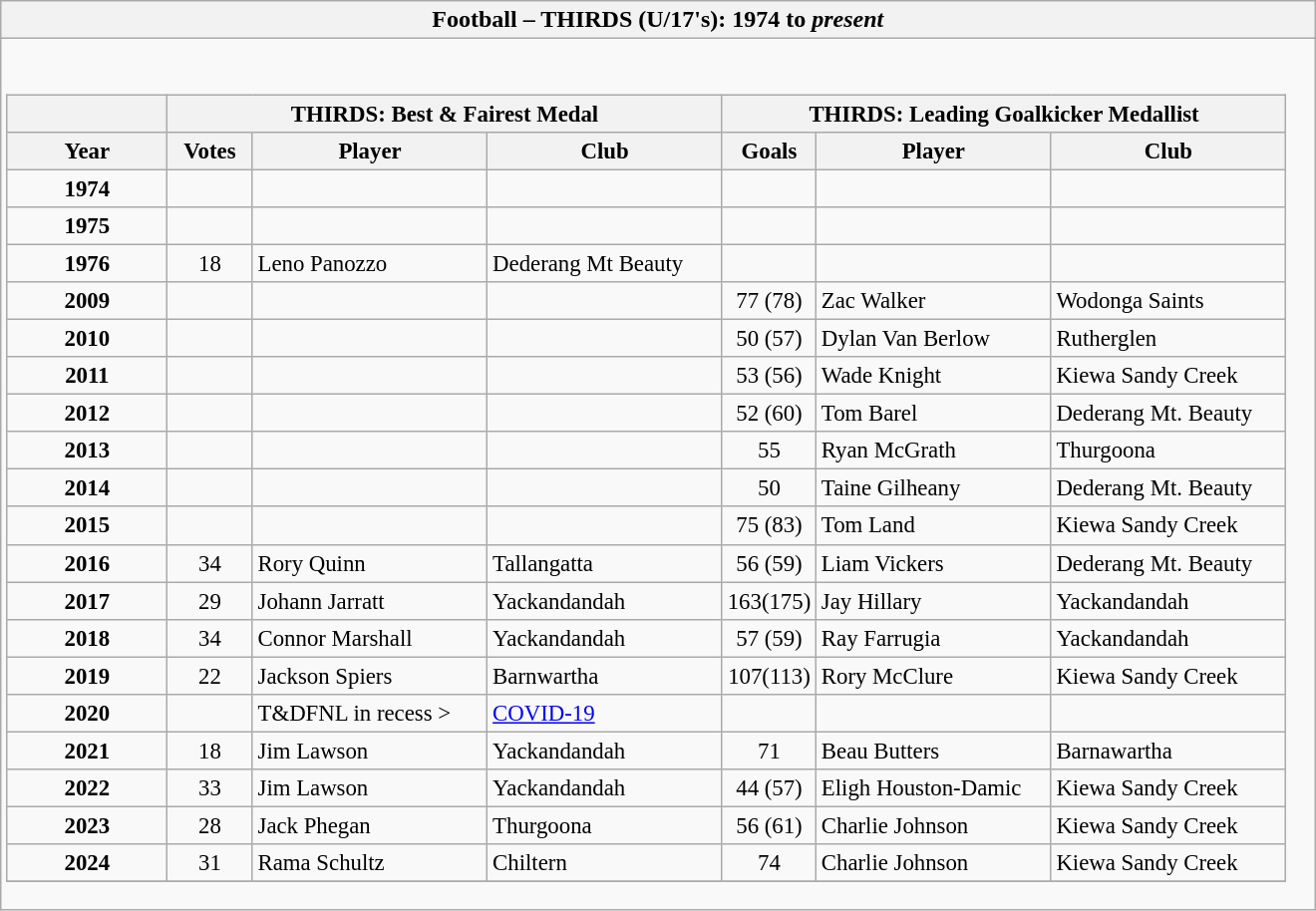<table class="wikitable collapsible collapsed">
<tr>
<th>Football – THIRDS (U/17's): 1974 to <em>present</em></th>
</tr>
<tr>
<td><br><table style="font-size: 95%; text-align: left;" class="wikitable">
<tr>
<th></th>
<th colspan="3">THIRDS: Best & Fairest Medal</th>
<th colspan="3">THIRDS: Leading Goalkicker Medallist</th>
</tr>
<tr>
<th width="100">Year</th>
<th width="50" align="Center">Votes</th>
<th width="150">Player</th>
<th width="150">Club</th>
<th width="50" align="Center">Goals</th>
<th width="150">Player</th>
<th width="150">Club</th>
</tr>
<tr>
<td align="center"><strong>1974</strong></td>
<td align="center"></td>
<td></td>
<td></td>
<td align="center"></td>
<td></td>
<td></td>
</tr>
<tr>
<td align="center"><strong>1975</strong></td>
<td align="center"></td>
<td></td>
<td></td>
<td align="center"></td>
<td></td>
<td></td>
</tr>
<tr>
<td align="center"><strong>1976</strong></td>
<td align="center">18</td>
<td>Leno Panozzo</td>
<td>Dederang Mt Beauty</td>
<td align="center"></td>
<td></td>
<td></td>
</tr>
<tr>
<td align="center"><strong>2009</strong></td>
<td align="center"></td>
<td></td>
<td></td>
<td align="center">77 (78)</td>
<td>Zac Walker</td>
<td>Wodonga Saints</td>
</tr>
<tr>
<td align="center"><strong>2010</strong></td>
<td align="center"></td>
<td></td>
<td></td>
<td align="center">50 (57)</td>
<td>Dylan Van Berlow</td>
<td>Rutherglen</td>
</tr>
<tr>
<td align="center"><strong>2011</strong></td>
<td align="center"></td>
<td></td>
<td></td>
<td align="center">53 (56)</td>
<td>Wade Knight</td>
<td>Kiewa Sandy Creek</td>
</tr>
<tr>
<td align="center"><strong>2012</strong></td>
<td align="center"></td>
<td></td>
<td></td>
<td align="center">52 (60)</td>
<td>Tom Barel</td>
<td>Dederang Mt. Beauty</td>
</tr>
<tr>
<td align="center"><strong>2013</strong></td>
<td align="center"></td>
<td></td>
<td></td>
<td align="center">55</td>
<td>Ryan McGrath</td>
<td>Thurgoona</td>
</tr>
<tr>
<td align="center"><strong>2014</strong></td>
<td align="center"></td>
<td></td>
<td></td>
<td align="center">50</td>
<td>Taine Gilheany</td>
<td>Dederang Mt. Beauty</td>
</tr>
<tr>
<td align="center"><strong>2015</strong></td>
<td align="center"></td>
<td></td>
<td></td>
<td align="center">75 (83)</td>
<td>Tom Land</td>
<td>Kiewa Sandy Creek</td>
</tr>
<tr>
<td align="center"><strong>2016</strong></td>
<td align="center">34</td>
<td>Rory Quinn</td>
<td>Tallangatta</td>
<td align="center">56 (59)</td>
<td>Liam Vickers</td>
<td>Dederang Mt. Beauty</td>
</tr>
<tr>
<td align="center"><strong>2017</strong></td>
<td align="center">29</td>
<td>Johann Jarratt</td>
<td>Yackandandah</td>
<td align="center">163(175)</td>
<td>Jay Hillary</td>
<td>Yackandandah</td>
</tr>
<tr>
<td align="center"><strong>2018</strong></td>
<td align="center">34</td>
<td>Connor Marshall</td>
<td>Yackandandah</td>
<td align="center">57 (59)</td>
<td>Ray Farrugia</td>
<td>Yackandandah</td>
</tr>
<tr>
<td align="center"><strong>2019</strong></td>
<td align="center">22</td>
<td>Jackson Spiers</td>
<td>Barnwartha</td>
<td align="center">107(113)</td>
<td>Rory McClure</td>
<td>Kiewa Sandy Creek</td>
</tr>
<tr>
<td align="center"><strong>2020</strong></td>
<td align="center"></td>
<td>T&DFNL in recess ></td>
<td><a href='#'>COVID-19</a></td>
<td align="center"></td>
<td></td>
<td></td>
</tr>
<tr>
<td align="center"><strong>2021</strong></td>
<td align="center">18</td>
<td>Jim Lawson</td>
<td>Yackandandah</td>
<td align="center">71</td>
<td>Beau Butters</td>
<td>Barnawartha</td>
</tr>
<tr>
<td align="center"><strong>2022</strong></td>
<td align="center">33</td>
<td>Jim Lawson</td>
<td>Yackandandah</td>
<td align="center">44 (57)</td>
<td>Eligh Houston-Damic</td>
<td>Kiewa Sandy Creek</td>
</tr>
<tr>
<td align="center"><strong>2023</strong></td>
<td align="center">28</td>
<td>Jack Phegan</td>
<td>Thurgoona</td>
<td align="center">56 (61)</td>
<td>Charlie Johnson</td>
<td>Kiewa Sandy Creek</td>
</tr>
<tr>
<td align="center"><strong>2024</strong></td>
<td align="center">31</td>
<td>Rama Schultz</td>
<td>Chiltern</td>
<td align="center">74</td>
<td>Charlie Johnson</td>
<td>Kiewa Sandy Creek</td>
</tr>
<tr>
</tr>
</table>
</td>
</tr>
</table>
